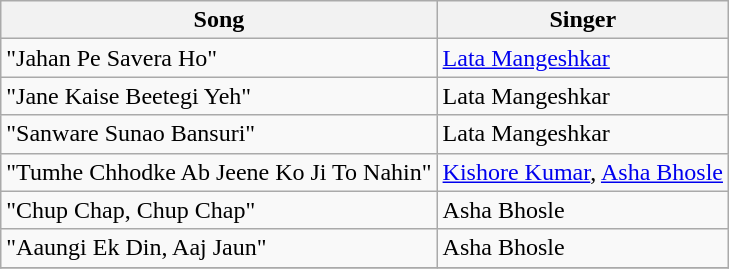<table class="wikitable">
<tr>
<th>Song</th>
<th>Singer</th>
</tr>
<tr>
<td>"Jahan Pe Savera Ho"</td>
<td><a href='#'>Lata Mangeshkar</a></td>
</tr>
<tr>
<td>"Jane Kaise Beetegi Yeh"</td>
<td>Lata Mangeshkar</td>
</tr>
<tr>
<td>"Sanware Sunao Bansuri"</td>
<td>Lata Mangeshkar</td>
</tr>
<tr>
<td>"Tumhe Chhodke Ab Jeene Ko Ji To Nahin"</td>
<td><a href='#'>Kishore Kumar</a>, <a href='#'>Asha Bhosle</a></td>
</tr>
<tr>
<td>"Chup Chap, Chup Chap"</td>
<td>Asha Bhosle</td>
</tr>
<tr>
<td>"Aaungi Ek Din, Aaj Jaun"</td>
<td>Asha Bhosle</td>
</tr>
<tr>
</tr>
</table>
